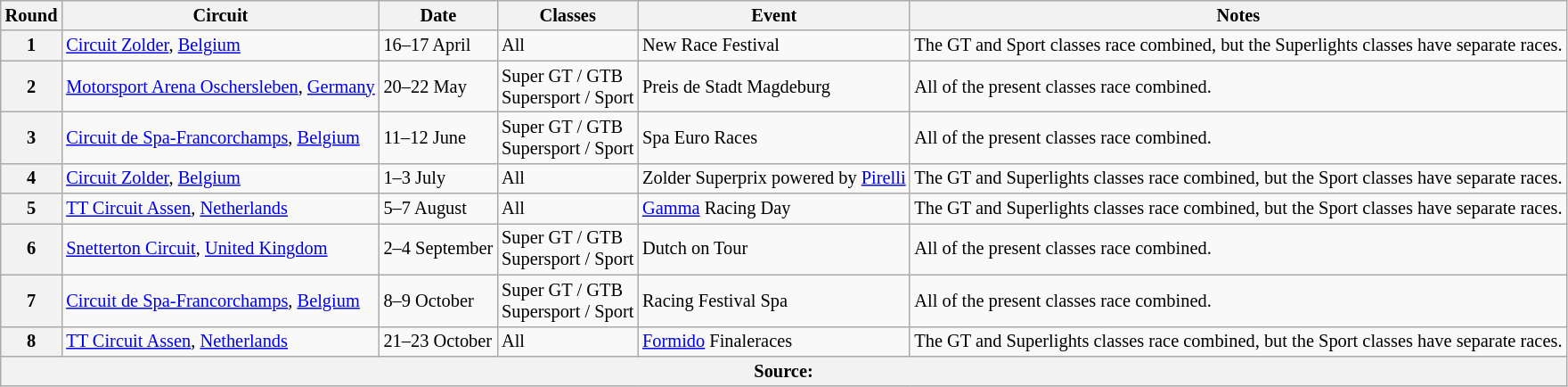<table class="wikitable" style="font-size: 85%;">
<tr>
<th>Round</th>
<th>Circuit</th>
<th>Date</th>
<th>Classes</th>
<th>Event</th>
<th>Notes</th>
</tr>
<tr>
<th>1</th>
<td> <a href='#'>Circuit Zolder</a>, <a href='#'>Belgium</a></td>
<td>16–17 April</td>
<td>All</td>
<td>New Race Festival</td>
<td>The GT and Sport classes race combined, but the Superlights classes have separate races.</td>
</tr>
<tr>
<th>2</th>
<td> <a href='#'>Motorsport Arena Oschersleben</a>, <a href='#'>Germany</a></td>
<td>20–22 May</td>
<td>Super GT / GTB <br> Supersport / Sport</td>
<td>Preis de Stadt Magdeburg</td>
<td>All of the present classes race combined.</td>
</tr>
<tr>
<th>3</th>
<td> <a href='#'>Circuit de Spa-Francorchamps</a>, <a href='#'>Belgium</a></td>
<td>11–12 June</td>
<td>Super GT / GTB <br> Supersport / Sport</td>
<td>Spa Euro Races</td>
<td>All of the present classes race combined.</td>
</tr>
<tr>
<th>4</th>
<td> <a href='#'>Circuit Zolder</a>, <a href='#'>Belgium</a></td>
<td>1–3 July</td>
<td>All</td>
<td>Zolder Superprix powered by <a href='#'>Pirelli</a></td>
<td>The GT and Superlights classes race combined, but the Sport classes have separate races.</td>
</tr>
<tr>
<th>5</th>
<td> <a href='#'>TT Circuit Assen</a>, <a href='#'>Netherlands</a></td>
<td>5–7 August</td>
<td>All</td>
<td><a href='#'>Gamma</a> Racing Day</td>
<td>The GT and Superlights classes race combined, but the Sport classes have separate races.</td>
</tr>
<tr>
<th>6</th>
<td> <a href='#'>Snetterton Circuit</a>, <a href='#'>United Kingdom</a></td>
<td>2–4 September</td>
<td>Super GT / GTB <br> Supersport / Sport</td>
<td>Dutch on Tour</td>
<td>All of the present classes race combined.</td>
</tr>
<tr>
<th>7</th>
<td> <a href='#'>Circuit de Spa-Francorchamps</a>, <a href='#'>Belgium</a></td>
<td>8–9 October</td>
<td>Super GT / GTB <br> Supersport / Sport</td>
<td>Racing Festival Spa</td>
<td>All of the present classes race combined.</td>
</tr>
<tr>
<th>8</th>
<td> <a href='#'>TT Circuit Assen</a>, <a href='#'>Netherlands</a></td>
<td>21–23 October</td>
<td>All</td>
<td><a href='#'>Formido</a> Finaleraces</td>
<td>The GT and Superlights classes race combined, but the Sport classes have separate races.</td>
</tr>
<tr>
<th colspan=6>Source:</th>
</tr>
</table>
